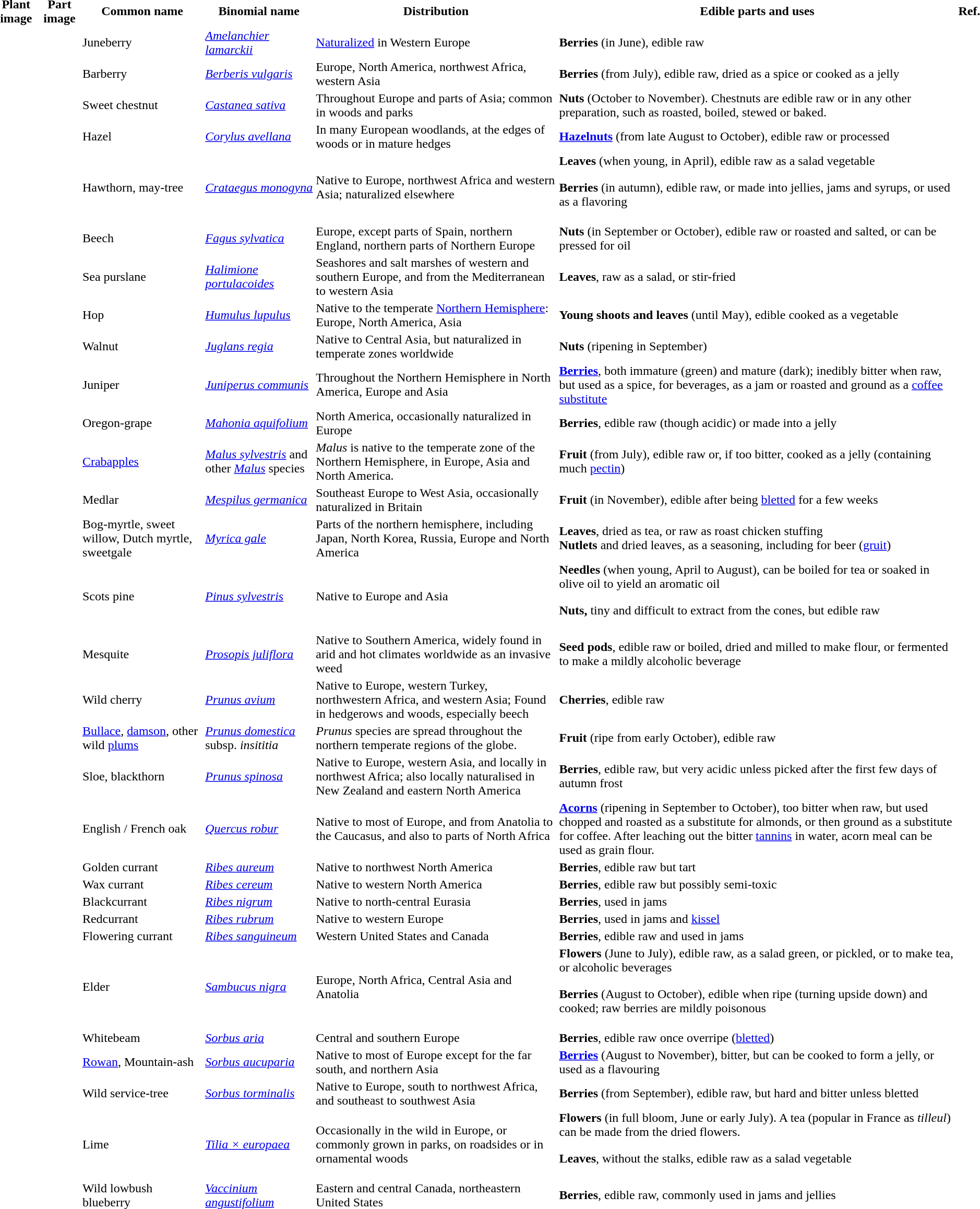<table>
<tr>
<th>Plant image</th>
<th>Part image</th>
<th>Common name</th>
<th>Binomial name</th>
<th>Distribution</th>
<th>Edible parts and uses</th>
<th>Ref.</th>
</tr>
<tr>
<td></td>
<td></td>
<td>Juneberry</td>
<td><em><a href='#'>Amelanchier lamarckii</a></em></td>
<td><a href='#'>Naturalized</a> in Western Europe</td>
<td><strong>Berries</strong> (in June), edible raw</td>
<td></td>
</tr>
<tr>
<td></td>
<td></td>
<td>Barberry</td>
<td><em><a href='#'>Berberis vulgaris</a></em></td>
<td>Europe, North America, northwest Africa, western Asia</td>
<td><strong>Berries</strong> (from July), edible raw, dried as a spice or cooked as a jelly</td>
<td></td>
</tr>
<tr>
<td></td>
<td></td>
<td>Sweet chestnut</td>
<td><em><a href='#'>Castanea sativa</a></em></td>
<td>Throughout Europe and parts of Asia; common in woods and parks</td>
<td><strong>Nuts</strong> (October to November). Chestnuts are edible raw or in any other preparation, such as roasted, boiled, stewed or baked.</td>
<td></td>
</tr>
<tr>
<td></td>
<td></td>
<td>Hazel</td>
<td><em><a href='#'>Corylus avellana</a></em></td>
<td>In many European woodlands, at the edges of woods or in mature hedges</td>
<td><strong><a href='#'>Hazelnuts</a></strong> (from late August to October), edible raw or processed</td>
<td></td>
</tr>
<tr>
<td></td>
<td></td>
<td>Hawthorn, may-tree</td>
<td><em><a href='#'>Crataegus monogyna</a></em></td>
<td>Native to Europe, northwest Africa and western Asia; naturalized elsewhere</td>
<td><strong>Leaves</strong> (when young, in April), edible raw as a salad vegetable <p><strong>Berries</strong> (in autumn), edible raw, or made into jellies, jams and syrups, or used as a flavoring</p></td>
<td></td>
</tr>
<tr>
<td></td>
<td></td>
<td>Beech</td>
<td><em><a href='#'>Fagus sylvatica</a></em></td>
<td>Europe, except parts of Spain, northern England, northern parts of Northern Europe</td>
<td><strong>Nuts</strong> (in September or October), edible raw or roasted and salted, or can be pressed for oil</td>
<td></td>
</tr>
<tr>
<td></td>
<td></td>
<td>Sea purslane</td>
<td><em><a href='#'>Halimione portulacoides</a></em></td>
<td>Seashores and salt marshes of western and southern Europe, and from the Mediterranean to western Asia</td>
<td><strong>Leaves</strong>, raw as a salad, or stir-fried</td>
<td></td>
</tr>
<tr>
<td></td>
<td></td>
<td>Hop</td>
<td><em><a href='#'>Humulus lupulus</a></em></td>
<td>Native to the temperate <a href='#'>Northern Hemisphere</a>: Europe, North America, Asia</td>
<td><strong>Young shoots and leaves</strong> (until May), edible cooked as a vegetable</td>
<td></td>
</tr>
<tr>
<td></td>
<td></td>
<td>Walnut</td>
<td><em><a href='#'>Juglans regia</a></em></td>
<td>Native to Central Asia, but naturalized in temperate zones worldwide</td>
<td><strong>Nuts</strong> (ripening in September)</td>
<td></td>
</tr>
<tr>
<td></td>
<td></td>
<td>Juniper</td>
<td><em><a href='#'>Juniperus communis</a></em></td>
<td>Throughout the Northern Hemisphere in North America, Europe and Asia</td>
<td><strong><a href='#'>Berries</a></strong>, both immature (green) and mature (dark); inedibly bitter when raw, but used as a spice, for beverages, as a jam or roasted and ground as a <a href='#'>coffee substitute</a></td>
<td></td>
</tr>
<tr>
<td></td>
<td></td>
<td>Oregon-grape</td>
<td><em><a href='#'>Mahonia aquifolium</a></em></td>
<td>North America, occasionally naturalized in Europe</td>
<td><strong>Berries</strong>, edible raw (though acidic) or made into a jelly</td>
<td></td>
</tr>
<tr>
<td></td>
<td></td>
<td><a href='#'>Crabapples</a></td>
<td><em><a href='#'>Malus sylvestris</a></em> and other <em><a href='#'>Malus</a></em> species</td>
<td><em>Malus</em> is native to the temperate zone of the Northern Hemisphere, in Europe, Asia and North America.</td>
<td><strong>Fruit</strong> (from July), edible raw or, if too bitter, cooked as a jelly (containing much <a href='#'>pectin</a>)</td>
<td></td>
</tr>
<tr>
<td></td>
<td></td>
<td>Medlar</td>
<td><em><a href='#'>Mespilus germanica</a></em></td>
<td>Southeast Europe to West Asia, occasionally naturalized in Britain</td>
<td><strong>Fruit</strong> (in November), edible after being <a href='#'>bletted</a> for a few weeks</td>
<td></td>
</tr>
<tr>
<td></td>
<td></td>
<td>Bog-myrtle, sweet willow, Dutch myrtle, sweetgale</td>
<td><em><a href='#'>Myrica gale</a></em></td>
<td>Parts of the northern hemisphere, including Japan, North Korea, Russia, Europe and North America</td>
<td><strong>Leaves</strong>, dried as tea, or raw as roast chicken stuffing<br><strong>Nutlets</strong> and dried leaves, as a seasoning, including for beer (<a href='#'>gruit</a>)</td>
<td></td>
</tr>
<tr>
<td></td>
<td></td>
<td>Scots pine</td>
<td><em><a href='#'>Pinus sylvestris</a></em></td>
<td>Native to Europe and Asia</td>
<td><strong>Needles</strong> (when young, April to August), can be boiled for tea or soaked in olive oil to yield an aromatic oil <p><strong>Nuts,</strong> tiny and difficult to extract from the cones, but edible raw</p></td>
<td></td>
</tr>
<tr>
<td></td>
<td></td>
<td>Mesquite</td>
<td><em><a href='#'>Prosopis juliflora</a></em></td>
<td>Native to Southern America, widely found in arid and hot climates worldwide as an invasive weed</td>
<td><strong>Seed pods</strong>, edible raw or boiled, dried and milled to make flour, or fermented to make a mildly alcoholic beverage</td>
<td></td>
</tr>
<tr>
<td></td>
<td></td>
<td>Wild cherry</td>
<td><em><a href='#'>Prunus avium</a></em></td>
<td>Native to Europe, western Turkey, northwestern Africa, and western Asia; Found in hedgerows and woods, especially beech</td>
<td><strong>Cherries</strong>, edible raw</td>
<td></td>
</tr>
<tr>
<td></td>
<td></td>
<td><a href='#'>Bullace</a>, <a href='#'>damson</a>, other wild <a href='#'>plums</a></td>
<td><em><a href='#'>Prunus domestica</a></em> subsp. <em>insititia</em></td>
<td><em>Prunus</em> species are spread throughout the northern temperate regions of the globe.</td>
<td><strong>Fruit</strong> (ripe from early October), edible raw</td>
<td></td>
</tr>
<tr>
<td></td>
<td></td>
<td>Sloe, blackthorn</td>
<td><em><a href='#'>Prunus spinosa</a></em></td>
<td>Native to Europe, western Asia, and locally in northwest Africa; also locally naturalised in New Zealand and eastern North America</td>
<td><strong>Berries</strong>, edible raw, but very acidic unless picked after the first few days of autumn frost</td>
<td></td>
</tr>
<tr>
<td></td>
<td></td>
<td>English / French oak</td>
<td><em><a href='#'>Quercus robur</a></em></td>
<td>Native to most of Europe, and from Anatolia to the Caucasus, and also to parts of North Africa</td>
<td><strong><a href='#'>Acorns</a></strong> (ripening in September to October), too bitter when raw, but used chopped and roasted as a substitute for almonds, or then ground as a substitute for coffee. After leaching out the bitter <a href='#'>tannins</a> in water, acorn meal can be used as grain flour.</td>
<td></td>
</tr>
<tr>
<td></td>
<td></td>
<td>Golden currant</td>
<td><em><a href='#'>Ribes aureum</a></em></td>
<td>Native to northwest North America</td>
<td><strong>Berries</strong>, edible raw but tart</td>
<td></td>
</tr>
<tr>
<td></td>
<td></td>
<td>Wax currant</td>
<td><em><a href='#'>Ribes cereum</a></em></td>
<td>Native to western North America</td>
<td><strong>Berries</strong>, edible raw but possibly semi-toxic</td>
<td></td>
</tr>
<tr>
<td></td>
<td></td>
<td>Blackcurrant</td>
<td><em><a href='#'>Ribes nigrum</a></em></td>
<td>Native to north-central Eurasia</td>
<td><strong>Berries</strong>, used in jams</td>
<td></td>
</tr>
<tr>
<td></td>
<td></td>
<td>Redcurrant</td>
<td><em><a href='#'>Ribes rubrum</a></em></td>
<td>Native to western Europe</td>
<td><strong>Berries</strong>, used in jams and <a href='#'>kissel</a></td>
<td></td>
</tr>
<tr>
<td></td>
<td></td>
<td>Flowering currant</td>
<td><em><a href='#'>Ribes sanguineum</a></em></td>
<td>Western United States and Canada</td>
<td><strong>Berries</strong>, edible raw and used in jams</td>
<td></td>
</tr>
<tr>
<td></td>
<td></td>
<td>Elder</td>
<td><em><a href='#'>Sambucus nigra</a></em></td>
<td>Europe, North Africa, Central Asia and Anatolia</td>
<td><strong>Flowers</strong> (June to July), edible raw, as a salad green, or pickled, or to make tea, or alcoholic beverages <p><strong>Berries</strong> (August to October), edible when ripe (turning upside down) and cooked; raw berries are mildly poisonous</p></td>
<td></td>
</tr>
<tr>
<td></td>
<td></td>
<td>Whitebeam</td>
<td><em><a href='#'>Sorbus aria</a></em></td>
<td>Central and southern Europe</td>
<td><strong>Berries</strong>, edible raw once overripe (<a href='#'>bletted</a>)</td>
<td></td>
</tr>
<tr>
<td></td>
<td></td>
<td><a href='#'>Rowan</a>, Mountain-ash</td>
<td><em><a href='#'>Sorbus aucuparia</a></em></td>
<td>Native to most of Europe except for the far south, and northern Asia</td>
<td><strong><a href='#'>Berries</a></strong> (August to November), bitter, but can be cooked to form a jelly, or used as a flavouring</td>
<td></td>
</tr>
<tr>
<td></td>
<td></td>
<td>Wild service-tree</td>
<td><em><a href='#'>Sorbus torminalis</a></em></td>
<td>Native to Europe, south to northwest Africa, and southeast to southwest Asia</td>
<td><strong>Berries</strong> (from September), edible raw, but hard and bitter unless bletted</td>
<td></td>
</tr>
<tr>
<td></td>
<td></td>
<td>Lime</td>
<td><em><a href='#'>Tilia × europaea</a></em></td>
<td>Occasionally in the wild in Europe, or commonly grown in parks, on roadsides or in ornamental woods</td>
<td><strong>Flowers</strong> (in full bloom, June or early July). A tea (popular in France as <em>tilleul</em>) can be made from the dried flowers. <p><strong>Leaves</strong>, without the stalks, edible raw as a salad vegetable</p></td>
<td></td>
</tr>
<tr>
<td></td>
<td></td>
<td>Wild lowbush blueberry</td>
<td><em><a href='#'>Vaccinium angustifolium</a></em></td>
<td>Eastern and central Canada, northeastern United States</td>
<td><strong>Berries</strong>, edible raw, commonly used in jams and jellies</td>
<td></td>
</tr>
</table>
